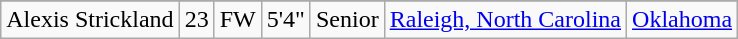<table class="wikitable sortable" style="text-align:center;" border="1">
<tr align=center>
</tr>
<tr>
<td>Alexis Strickland</td>
<td>23</td>
<td>FW</td>
<td>5'4"</td>
<td>Senior</td>
<td><a href='#'>Raleigh, North Carolina</a></td>
<td><a href='#'>Oklahoma</a></td>
</tr>
</table>
